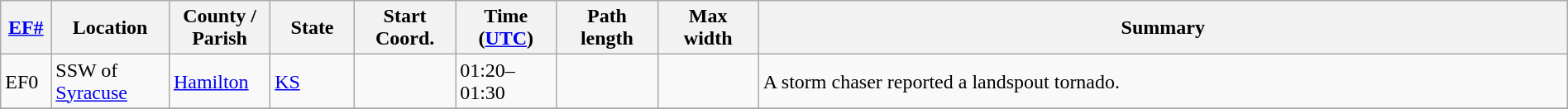<table class="wikitable sortable" style="width:100%;">
<tr>
<th scope="col"  style="width:3%; text-align:center;"><a href='#'>EF#</a></th>
<th scope="col"  style="width:7%; text-align:center;" class="unsortable">Location</th>
<th scope="col"  style="width:6%; text-align:center;" class="unsortable">County / Parish</th>
<th scope="col"  style="width:5%; text-align:center;">State</th>
<th scope="col"  style="width:6%; text-align:center;">Start Coord.</th>
<th scope="col"  style="width:6%; text-align:center;">Time (<a href='#'>UTC</a>)</th>
<th scope="col"  style="width:6%; text-align:center;">Path length</th>
<th scope="col"  style="width:6%; text-align:center;">Max width</th>
<th scope="col" class="unsortable" style="width:48%; text-align:center;">Summary</th>
</tr>
<tr>
<td bgcolor=>EF0</td>
<td>SSW of <a href='#'>Syracuse</a></td>
<td><a href='#'>Hamilton</a></td>
<td><a href='#'>KS</a></td>
<td></td>
<td>01:20–01:30</td>
<td></td>
<td></td>
<td>A storm chaser reported a landspout tornado.</td>
</tr>
<tr>
</tr>
</table>
